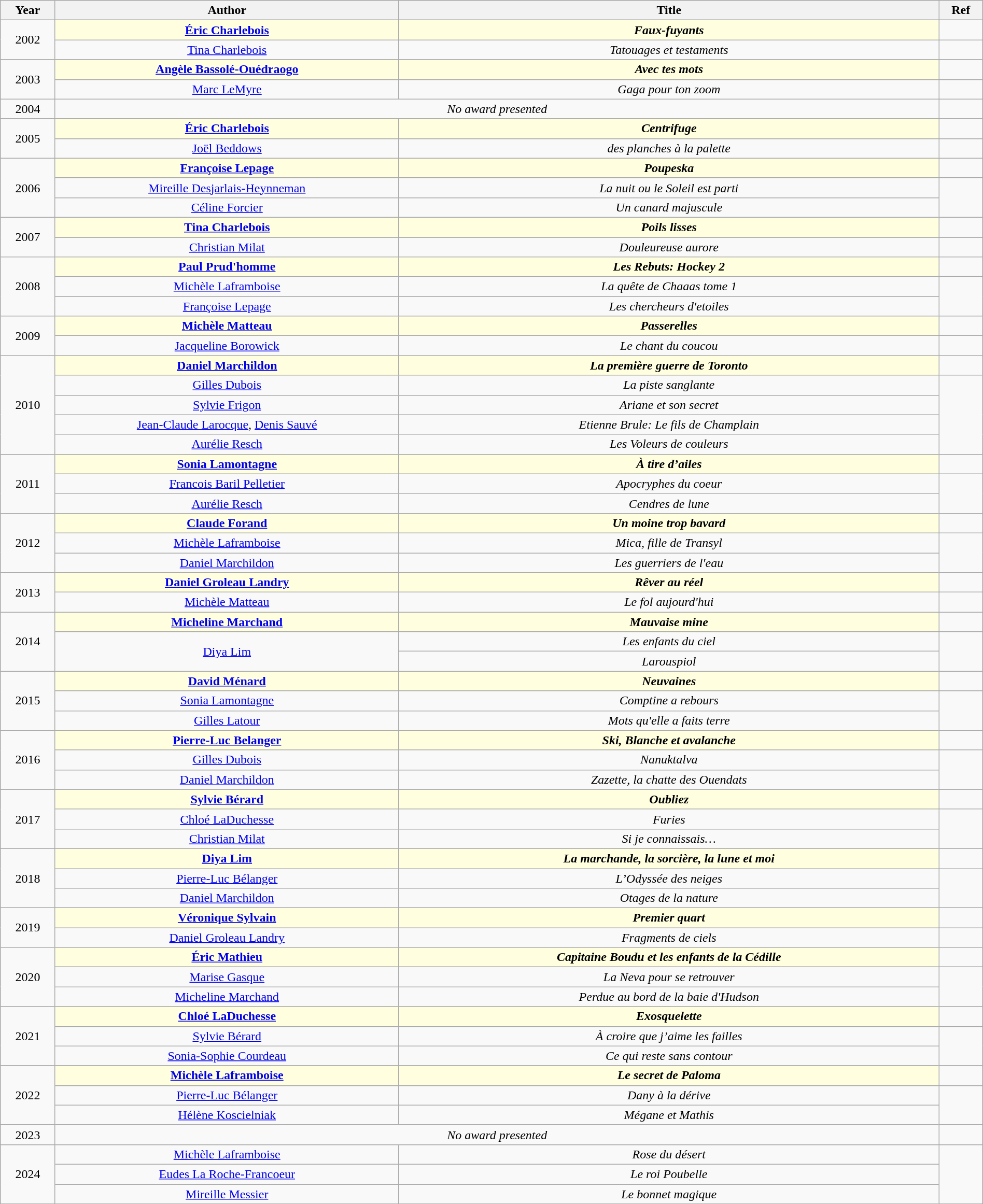<table class="wikitable" width="100%">
<tr>
<th>Year</th>
<th width="35%">Author</th>
<th width="55%">Title</th>
<th>Ref</th>
</tr>
<tr>
<td align="center" rowspan=2>2002</td>
<td align="center" style="background:lightyellow"><strong><a href='#'>Éric Charlebois</a></strong></td>
<td align="center" style="background:lightyellow"><strong><em>Faux-fuyants</em></strong></td>
<td align="center"></td>
</tr>
<tr>
<td align="center"><a href='#'>Tina Charlebois</a></td>
<td align="center"><em>Tatouages et testaments</em></td>
<td align="center"></td>
</tr>
<tr>
<td align="center" rowspan=2>2003</td>
<td align="center" style="background:lightyellow"><strong><a href='#'>Angèle Bassolé-Ouédraogo</a></strong></td>
<td align="center" style="background:lightyellow"><strong><em>Avec tes mots</em></strong></td>
<td align="center"></td>
</tr>
<tr>
<td align="center"><a href='#'>Marc LeMyre</a></td>
<td align="center"><em>Gaga pour ton zoom</em></td>
<td align="center"></td>
</tr>
<tr>
<td align="center">2004</td>
<td align="center" colspan=2><em>No award presented</em></td>
<td align="center"></td>
</tr>
<tr>
<td align="center" rowspan=2>2005</td>
<td align="center" style="background:lightyellow"><strong><a href='#'>Éric Charlebois</a></strong></td>
<td align="center" style="background:lightyellow"><strong><em>Centrifuge</em></strong></td>
<td align="center"></td>
</tr>
<tr>
<td align="center"><a href='#'>Joël Beddows</a></td>
<td align="center"><em>des planches à la palette</em></td>
<td align="center"></td>
</tr>
<tr>
<td align="center" rowspan=3>2006</td>
<td align="center" style="background:lightyellow"><strong><a href='#'>Françoise Lepage</a></strong></td>
<td align="center" style="background:lightyellow"><strong><em>Poupeska</em></strong></td>
<td align="center"></td>
</tr>
<tr>
<td align="center"><a href='#'>Mireille Desjarlais-Heynneman</a></td>
<td align="center"><em>La nuit ou le Soleil est parti</em></td>
<td align="center" rowspan=2></td>
</tr>
<tr>
<td align="center"><a href='#'>Céline Forcier</a></td>
<td align="center"><em>Un canard majuscule</em></td>
</tr>
<tr>
<td align="center" rowspan=2>2007</td>
<td align="center" style="background:lightyellow"><strong><a href='#'>Tina Charlebois</a></strong></td>
<td align="center" style="background:lightyellow"><strong><em>Poils lisses</em></strong></td>
<td align="center"></td>
</tr>
<tr>
<td align="center"><a href='#'>Christian Milat</a></td>
<td align="center"><em>Douleureuse aurore</em></td>
<td align="center"></td>
</tr>
<tr>
<td align="center" rowspan=3>2008</td>
<td align="center" style="background:lightyellow"><strong><a href='#'>Paul Prud'homme</a></strong></td>
<td align="center" style="background:lightyellow"><strong><em>Les Rebuts: Hockey 2</em></strong></td>
<td align="center"></td>
</tr>
<tr>
<td align="center"><a href='#'>Michèle Laframboise</a></td>
<td align="center"><em>La quête de Chaaas tome 1</em></td>
<td align="center" rowspan=2></td>
</tr>
<tr>
<td align="center"><a href='#'>Françoise Lepage</a></td>
<td align="center"><em>Les chercheurs d'etoiles</em></td>
</tr>
<tr>
<td align="center" rowspan=2>2009</td>
<td align="center" style="background:lightyellow"><strong><a href='#'>Michèle Matteau</a></strong></td>
<td align="center" style="background:lightyellow"><strong><em>Passerelles</em></strong></td>
<td align="center"></td>
</tr>
<tr>
<td align="center"><a href='#'>Jacqueline Borowick</a></td>
<td align="center"><em>Le chant du coucou</em></td>
<td align="center"></td>
</tr>
<tr>
<td align="center" rowspan=5>2010</td>
<td align="center" style="background:lightyellow"><strong><a href='#'>Daniel Marchildon</a></strong></td>
<td align="center" style="background:lightyellow"><strong><em>La première guerre de Toronto</em></strong></td>
<td align="center"></td>
</tr>
<tr>
<td align="center"><a href='#'>Gilles Dubois</a></td>
<td align="center"><em>La piste sanglante</em></td>
<td align="center" rowspan=4></td>
</tr>
<tr>
<td align="center"><a href='#'>Sylvie Frigon</a></td>
<td align="center"><em>Ariane et son secret</em></td>
</tr>
<tr>
<td align="center"><a href='#'>Jean-Claude Larocque</a>, <a href='#'>Denis Sauvé</a></td>
<td align="center"><em>Etienne Brule: Le fils de Champlain</em></td>
</tr>
<tr>
<td align="center"><a href='#'>Aurélie Resch</a></td>
<td align="center"><em>Les Voleurs de couleurs</em></td>
</tr>
<tr>
<td align="center" rowspan=3>2011</td>
<td align="center" style="background:lightyellow"><strong><a href='#'>Sonia Lamontagne</a></strong></td>
<td align="center" style="background:lightyellow"><strong><em>À tire d’ailes</em></strong></td>
<td align="center"></td>
</tr>
<tr>
<td align="center"><a href='#'>Francois Baril Pelletier</a></td>
<td align="center"><em>Apocryphes du coeur</em></td>
<td align="center" rowspan=2></td>
</tr>
<tr>
<td align="center"><a href='#'>Aurélie Resch</a></td>
<td align="center"><em>Cendres de lune</em></td>
</tr>
<tr>
<td align="center" rowspan=3>2012</td>
<td align="center" style="background:lightyellow"><strong><a href='#'>Claude Forand</a></strong></td>
<td align="center" style="background:lightyellow"><strong><em>Un moine trop bavard</em></strong></td>
<td align="center"></td>
</tr>
<tr>
<td align="center"><a href='#'>Michèle Laframboise</a></td>
<td align="center"><em>Mica, fille de Transyl</em></td>
<td align="center" rowspan=2></td>
</tr>
<tr>
<td align="center"><a href='#'>Daniel Marchildon</a></td>
<td align="center"><em>Les guerriers de l'eau</em></td>
</tr>
<tr>
<td align="center" rowspan=2>2013</td>
<td align="center" style="background:lightyellow"><strong><a href='#'>Daniel Groleau Landry</a></strong></td>
<td align="center" style="background:lightyellow"><strong><em>Rêver au réel</em></strong></td>
<td align="center"></td>
</tr>
<tr>
<td align="center"><a href='#'>Michèle Matteau</a></td>
<td align="center"><em>Le fol aujourd'hui</em></td>
<td align="center"></td>
</tr>
<tr>
<td align="center" rowspan=3>2014</td>
<td align="center" style="background:lightyellow"><strong><a href='#'>Micheline Marchand</a></strong></td>
<td align="center" style="background:lightyellow"><strong><em>Mauvaise mine</em></strong></td>
<td align="center"></td>
</tr>
<tr>
<td align="center" rowspan=2><a href='#'>Diya Lim</a></td>
<td align="center"><em>Les enfants du ciel</em></td>
<td align="center" rowspan=2></td>
</tr>
<tr>
<td align="center"><em>Larouspiol</em></td>
</tr>
<tr>
<td align="center" rowspan=3>2015</td>
<td align="center" style="background:lightyellow"><strong><a href='#'>David Ménard</a></strong></td>
<td align="center" style="background:lightyellow"><strong><em>Neuvaines</em></strong></td>
<td align="center"></td>
</tr>
<tr>
<td align="center"><a href='#'>Sonia Lamontagne</a></td>
<td align="center"><em>Comptine a rebours</em></td>
<td align="center" rowspan=2></td>
</tr>
<tr>
<td align="center"><a href='#'>Gilles Latour</a></td>
<td align="center"><em>Mots qu'elle a faits terre</em></td>
</tr>
<tr>
<td align="center" rowspan=3>2016</td>
<td align="center" style="background:lightyellow"><strong><a href='#'>Pierre-Luc Belanger</a></strong></td>
<td align="center" style="background:lightyellow"><strong><em>Ski, Blanche et avalanche</em></strong></td>
<td align="center"></td>
</tr>
<tr>
<td align="center"><a href='#'>Gilles Dubois</a></td>
<td align="center"><em>Nanuktalva</em></td>
<td align="center" rowspan=2></td>
</tr>
<tr>
<td align="center"><a href='#'>Daniel Marchildon</a></td>
<td align="center"><em>Zazette, la chatte des Ouendats</em></td>
</tr>
<tr>
<td align="center" rowspan=3>2017</td>
<td align="center" style="background:lightyellow"><strong><a href='#'>Sylvie Bérard</a></strong></td>
<td align="center" style="background:lightyellow"><strong><em>Oubliez</em></strong></td>
<td align="center"></td>
</tr>
<tr>
<td align="center"><a href='#'>Chloé LaDuchesse</a></td>
<td align="center"><em>Furies</em></td>
<td align="center" rowspan=2></td>
</tr>
<tr>
<td align="center"><a href='#'>Christian Milat</a></td>
<td align="center"><em>Si je connaissais…</em></td>
</tr>
<tr>
<td align="center" rowspan=3>2018</td>
<td align="center" style="background:lightyellow"><strong><a href='#'>Diya Lim</a></strong></td>
<td align="center" style="background:lightyellow"><strong><em>La marchande, la sorcière, la lune et moi</em></strong></td>
<td align="center"></td>
</tr>
<tr>
<td align="center"><a href='#'>Pierre-Luc Bélanger</a></td>
<td align="center"><em>L’Odyssée des neiges</em></td>
<td align="center" rowspan=2></td>
</tr>
<tr>
<td align="center"><a href='#'>Daniel Marchildon</a></td>
<td align="center"><em>Otages de la nature</em></td>
</tr>
<tr>
<td align="center" rowspan=2>2019</td>
<td align="center" style="background:lightyellow"><strong><a href='#'>Véronique Sylvain</a></strong></td>
<td align="center" style="background:lightyellow"><strong><em>Premier quart</em></strong></td>
<td align="center"></td>
</tr>
<tr>
<td align="center"><a href='#'>Daniel Groleau Landry</a></td>
<td align="center"><em>Fragments de ciels</em></td>
<td align="center"></td>
</tr>
<tr>
<td align="center" rowspan=3>2020</td>
<td align="center" style="background:lightyellow"><strong><a href='#'>Éric Mathieu</a></strong></td>
<td align="center" style="background:lightyellow"><strong><em>Capitaine Boudu et les enfants de la Cédille</em></strong></td>
<td align="center"></td>
</tr>
<tr>
<td align="center"><a href='#'>Marise Gasque</a></td>
<td align="center"><em>La Neva pour se retrouver</em></td>
<td align="center" rowspan=2></td>
</tr>
<tr>
<td align="center"><a href='#'>Micheline Marchand</a></td>
<td align="center"><em>Perdue au bord de la baie d'Hudson</em></td>
</tr>
<tr>
<td align="center" rowspan=3>2021</td>
<td align="center" style="background:lightyellow"><strong><a href='#'>Chloé LaDuchesse</a></strong></td>
<td align="center" style="background:lightyellow"><strong><em>Exosquelette</em></strong></td>
<td align="center"></td>
</tr>
<tr>
<td align="center"><a href='#'>Sylvie Bérard</a></td>
<td align="center"><em>À croire que j’aime les failles</em></td>
<td align="center" rowspan=2></td>
</tr>
<tr>
<td align="center"><a href='#'>Sonia-Sophie Courdeau</a></td>
<td align="center"><em>Ce qui reste sans contour</em></td>
</tr>
<tr>
<td align="center" rowspan=3>2022</td>
<td align="center" style="background:lightyellow"><strong><a href='#'>Michèle Laframboise</a></strong></td>
<td align="center" style="background:lightyellow"><strong><em>Le secret de Paloma</em></strong></td>
<td align="center"></td>
</tr>
<tr>
<td align="center"><a href='#'>Pierre-Luc Bélanger</a></td>
<td align="center"><em>Dany à la dérive</em></td>
<td align="center" rowspan=2></td>
</tr>
<tr>
<td align="center"><a href='#'>Hélène Koscielniak</a></td>
<td align="center"><em>Mégane et Mathis</em></td>
</tr>
<tr>
<td align="center">2023</td>
<td align="center" colspan=2><em>No award presented</em></td>
<td align="center"></td>
</tr>
<tr>
<td align="center" rowspan="3">2024</td>
<td align="center"><a href='#'>Michèle Laframboise</a></td>
<td align="center"><em>Rose du désert</em></td>
<td rowspan=3></td>
</tr>
<tr>
<td align="center"><a href='#'>Eudes La Roche-Francoeur</a></td>
<td align="center"><em>Le roi Poubelle</em></td>
</tr>
<tr>
<td align="center"><a href='#'>Mireille Messier</a></td>
<td align="center"><em>Le bonnet magique</em></td>
</tr>
</table>
